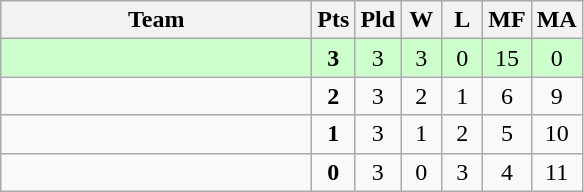<table class=wikitable style="text-align:center">
<tr>
<th width=200>Team</th>
<th width=20>Pts</th>
<th width=20>Pld</th>
<th width=20>W</th>
<th width=20>L</th>
<th width=20>MF</th>
<th width=20>MA</th>
</tr>
<tr bgcolor=ccffcc>
<td style="text-align:left"><strong></strong></td>
<td><strong>3</strong></td>
<td>3</td>
<td>3</td>
<td>0</td>
<td>15</td>
<td>0</td>
</tr>
<tr>
<td style="text-align:left"></td>
<td><strong>2</strong></td>
<td>3</td>
<td>2</td>
<td>1</td>
<td>6</td>
<td>9</td>
</tr>
<tr>
<td style="text-align:left"></td>
<td><strong>1</strong></td>
<td>3</td>
<td>1</td>
<td>2</td>
<td>5</td>
<td>10</td>
</tr>
<tr>
<td style="text-align:left"></td>
<td><strong>0</strong></td>
<td>3</td>
<td>0</td>
<td>3</td>
<td>4</td>
<td>11</td>
</tr>
</table>
